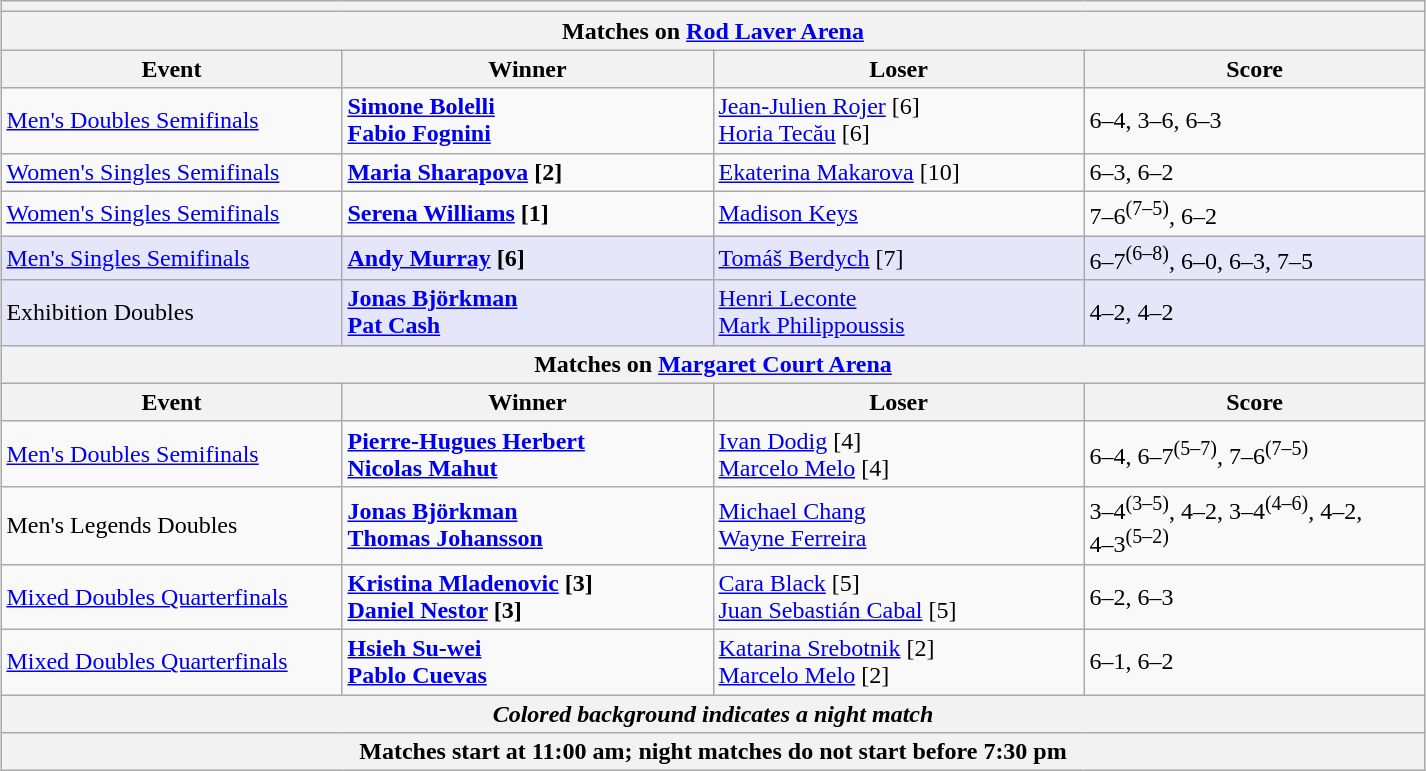<table class="wikitable collapsible uncollapsed" style="margin:1em auto;">
<tr>
<th colspan=4></th>
</tr>
<tr>
<th colspan=4><strong>Matches on <a href='#'>Rod Laver Arena</a></strong></th>
</tr>
<tr>
<th style="width:220px;">Event</th>
<th style="width:240px;">Winner</th>
<th style="width:240px;">Loser</th>
<th style="width:220px;">Score</th>
</tr>
<tr>
<td><a href='#'>Men's Doubles Semifinals</a></td>
<td><strong> <a href='#'>Simone Bolelli</a> <br>  <a href='#'>Fabio Fognini</a></strong></td>
<td> <a href='#'>Jean-Julien Rojer</a> [6]<br>  <a href='#'>Horia Tecău</a> [6]</td>
<td>6–4, 3–6, 6–3</td>
</tr>
<tr>
<td><a href='#'>Women's Singles Semifinals</a></td>
<td><strong> <a href='#'>Maria Sharapova</a> [2]</strong></td>
<td> <a href='#'>Ekaterina Makarova</a> [10]</td>
<td>6–3, 6–2</td>
</tr>
<tr>
<td><a href='#'>Women's Singles Semifinals</a></td>
<td><strong> <a href='#'>Serena Williams</a> [1]</strong></td>
<td> <a href='#'>Madison Keys</a></td>
<td>7–6<sup>(7–5)</sup>, 6–2</td>
</tr>
<tr bgcolor=lavender>
<td><a href='#'>Men's Singles Semifinals</a></td>
<td><strong> <a href='#'>Andy Murray</a> [6]</strong></td>
<td> <a href='#'>Tomáš Berdych</a> [7]</td>
<td>6–7<sup>(6–8)</sup>, 6–0, 6–3, 7–5</td>
</tr>
<tr bgcolor=lavender>
<td>Exhibition Doubles</td>
<td><strong> <a href='#'>Jonas Björkman</a> <br>  <a href='#'>Pat Cash</a></strong></td>
<td> <a href='#'>Henri Leconte</a> <br>  <a href='#'>Mark Philippoussis</a></td>
<td>4–2, 4–2</td>
</tr>
<tr>
<th colspan=4><strong>Matches on <a href='#'>Margaret Court Arena</a></strong></th>
</tr>
<tr>
<th style="width:220px;">Event</th>
<th style="width:240px;">Winner</th>
<th style="width:240px;">Loser</th>
<th style="width:220px;">Score</th>
</tr>
<tr>
<td><a href='#'>Men's Doubles Semifinals</a></td>
<td><strong> <a href='#'>Pierre-Hugues Herbert</a> <br>  <a href='#'>Nicolas Mahut</a></strong></td>
<td> <a href='#'>Ivan Dodig</a> [4] <br>  <a href='#'>Marcelo Melo</a> [4]</td>
<td>6–4, 6–7<sup>(5–7)</sup>, 7–6<sup>(7–5)</sup></td>
</tr>
<tr>
<td>Men's Legends Doubles</td>
<td><strong> <a href='#'>Jonas Björkman</a> <br>  <a href='#'>Thomas Johansson</a></strong></td>
<td> <a href='#'>Michael Chang</a> <br>  <a href='#'>Wayne Ferreira</a></td>
<td>3–4<sup>(3–5)</sup>, 4–2, 3–4<sup>(4–6)</sup>, 4–2, <br>4–3<sup>(5–2)</sup></td>
</tr>
<tr>
<td><a href='#'>Mixed Doubles Quarterfinals</a></td>
<td><strong> <a href='#'>Kristina Mladenovic</a> [3] <br>  <a href='#'>Daniel Nestor</a> [3]</strong></td>
<td> <a href='#'>Cara Black</a> [5] <br>  <a href='#'>Juan Sebastián Cabal</a> [5]</td>
<td>6–2, 6–3</td>
</tr>
<tr>
<td><a href='#'>Mixed Doubles Quarterfinals</a></td>
<td><strong> <a href='#'>Hsieh Su-wei</a> <br>  <a href='#'>Pablo Cuevas</a></strong></td>
<td> <a href='#'>Katarina Srebotnik</a> [2] <br>  <a href='#'>Marcelo Melo</a> [2]</td>
<td>6–1, 6–2</td>
</tr>
<tr>
<th colspan=4><em>Colored background indicates a night match</em></th>
</tr>
<tr>
<th colspan=4>Matches start at 11:00 am; night matches do not start before 7:30 pm</th>
</tr>
</table>
